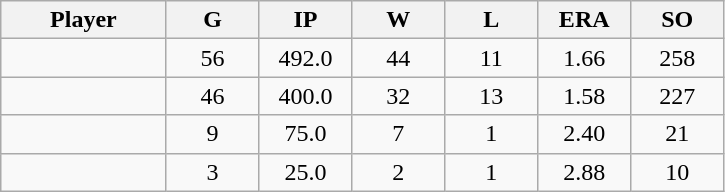<table class="wikitable sortable">
<tr>
<th bgcolor="#DDDDFF" width="16%">Player</th>
<th bgcolor="#DDDDFF" width="9%">G</th>
<th bgcolor="#DDDDFF" width="9%">IP</th>
<th bgcolor="#DDDDFF" width="9%">W</th>
<th bgcolor="#DDDDFF" width="9%">L</th>
<th bgcolor="#DDDDFF" width="9%">ERA</th>
<th bgcolor="#DDDDFF" width="9%">SO</th>
</tr>
<tr align="center">
<td></td>
<td>56</td>
<td>492.0</td>
<td>44</td>
<td>11</td>
<td>1.66</td>
<td>258</td>
</tr>
<tr align="center">
<td></td>
<td>46</td>
<td>400.0</td>
<td>32</td>
<td>13</td>
<td>1.58</td>
<td>227</td>
</tr>
<tr align="center">
<td></td>
<td>9</td>
<td>75.0</td>
<td>7</td>
<td>1</td>
<td>2.40</td>
<td>21</td>
</tr>
<tr align="center">
<td></td>
<td>3</td>
<td>25.0</td>
<td>2</td>
<td>1</td>
<td>2.88</td>
<td>10</td>
</tr>
</table>
